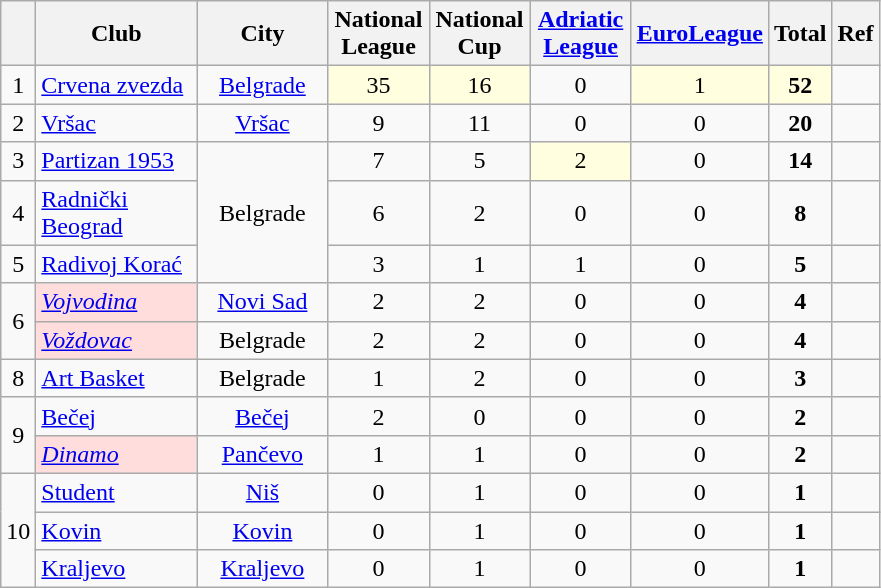<table class="wikitable sortable" style="text-align: center;">
<tr>
<th scope="col" width="10px" class="unsortable"></th>
<th scope="col" width="100px">Club</th>
<th scope="col" width="80px">City</th>
<th scope="col" width="60px">National League</th>
<th scope="col" width="60px">National Cup</th>
<th scope="col" width="60px"><a href='#'>Adriatic League</a></th>
<th scope="col" width="70px"><a href='#'>EuroLeague</a></th>
<th scope="col" width="20px">Total</th>
<th scope="col" width="10px" class="unsortable">Ref</th>
</tr>
<tr>
<td>1</td>
<td align=left><a href='#'>Crvena zvezda</a></td>
<td><a href='#'>Belgrade</a></td>
<td style="background:#ffffe0;">35</td>
<td style="background:#ffffe0;">16</td>
<td>0</td>
<td style="background:#ffffe0;">1</td>
<td style="background:#ffffe0;"><strong>52</strong></td>
<td></td>
</tr>
<tr>
<td>2</td>
<td align=left><a href='#'>Vršac</a></td>
<td><a href='#'>Vršac</a></td>
<td>9</td>
<td>11</td>
<td>0</td>
<td>0</td>
<td><strong>20</strong></td>
<td></td>
</tr>
<tr>
<td>3</td>
<td align=left><a href='#'>Partizan 1953</a></td>
<td rowspan=3>Belgrade</td>
<td>7</td>
<td>5</td>
<td style="background:#ffffe0;">2</td>
<td>0</td>
<td><strong>14</strong></td>
<td></td>
</tr>
<tr>
<td>4</td>
<td align=left><a href='#'>Radnički Beograd</a></td>
<td>6</td>
<td>2</td>
<td>0</td>
<td>0</td>
<td><strong>8</strong></td>
<td></td>
</tr>
<tr>
<td>5</td>
<td align=left><a href='#'>Radivoj Korać</a></td>
<td>3</td>
<td>1</td>
<td>1</td>
<td>0</td>
<td><strong>5</strong></td>
<td></td>
</tr>
<tr>
<td rowspan=2>6</td>
<td align=left bgcolor=#ffdddd><em><a href='#'>Vojvodina</a></em></td>
<td><a href='#'>Novi Sad</a></td>
<td>2</td>
<td>2</td>
<td>0</td>
<td>0</td>
<td><strong>4</strong></td>
<td></td>
</tr>
<tr>
<td align=left bgcolor=#ffdddd><em><a href='#'>Voždovac</a></em></td>
<td>Belgrade</td>
<td>2</td>
<td>2</td>
<td>0</td>
<td>0</td>
<td><strong>4</strong></td>
<td></td>
</tr>
<tr>
<td>8</td>
<td align=left><a href='#'>Art Basket</a></td>
<td>Belgrade</td>
<td>1</td>
<td>2</td>
<td>0</td>
<td>0</td>
<td><strong>3</strong></td>
<td></td>
</tr>
<tr>
<td rowspan=2>9</td>
<td align=left><a href='#'>Bečej</a></td>
<td><a href='#'>Bečej</a></td>
<td>2</td>
<td>0</td>
<td>0</td>
<td>0</td>
<td><strong>2</strong></td>
<td></td>
</tr>
<tr>
<td align=left bgcolor=#ffdddd><em><a href='#'>Dinamo</a></em></td>
<td><a href='#'>Pančevo</a></td>
<td>1</td>
<td>1</td>
<td>0</td>
<td>0</td>
<td><strong>2</strong></td>
<td></td>
</tr>
<tr>
<td rowspan=3>10</td>
<td align=left><a href='#'>Student</a></td>
<td><a href='#'>Niš</a></td>
<td>0</td>
<td>1</td>
<td>0</td>
<td>0</td>
<td><strong>1</strong></td>
<td></td>
</tr>
<tr>
<td align=left><a href='#'>Kovin</a></td>
<td><a href='#'>Kovin</a></td>
<td>0</td>
<td>1</td>
<td>0</td>
<td>0</td>
<td><strong>1</strong></td>
<td></td>
</tr>
<tr>
<td align=left><a href='#'>Kraljevo</a></td>
<td><a href='#'>Kraljevo</a></td>
<td>0</td>
<td>1</td>
<td>0</td>
<td>0</td>
<td><strong>1</strong></td>
<td></td>
</tr>
</table>
